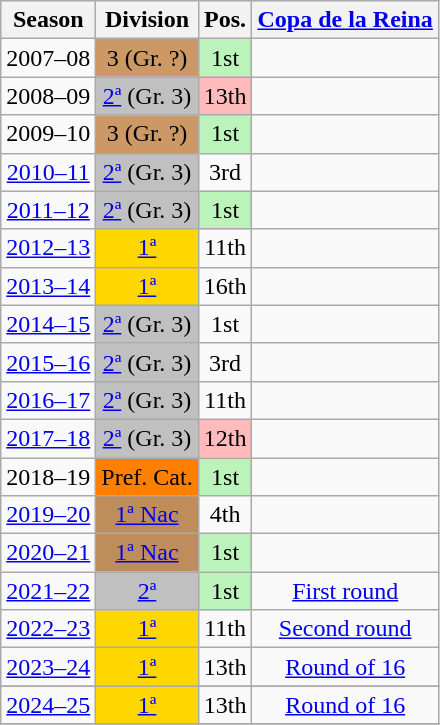<table class="wikitable" style="text-align:center">
<tr>
<th>Season</th>
<th>Division</th>
<th>Pos.</th>
<th><a href='#'>Copa de la Reina</a></th>
</tr>
<tr>
<td>2007–08</td>
<td bgcolor=#CC9966>3 (Gr. ?)</td>
<td bgcolor=#BBF3BB>1st</td>
<td></td>
</tr>
<tr>
<td>2008–09</td>
<td bgcolor=silver><a href='#'>2ª</a> (Gr. 3)</td>
<td bgcolor=#FFBBBB>13th</td>
<td></td>
</tr>
<tr>
<td>2009–10</td>
<td bgcolor=#CC9966>3 (Gr. ?)</td>
<td bgcolor=#BBF3BB>1st</td>
<td></td>
</tr>
<tr>
<td><a href='#'>2010–11</a></td>
<td bgcolor=silver><a href='#'>2ª</a> (Gr. 3)</td>
<td>3rd</td>
<td></td>
</tr>
<tr>
<td><a href='#'>2011–12</a></td>
<td bgcolor=silver><a href='#'>2ª</a> (Gr. 3)</td>
<td bgcolor=#BBF3BB>1st</td>
<td></td>
</tr>
<tr>
<td><a href='#'>2012–13</a></td>
<td bgcolor=gold><a href='#'>1ª</a></td>
<td>11th</td>
<td></td>
</tr>
<tr>
<td><a href='#'>2013–14</a></td>
<td bgcolor=gold><a href='#'>1ª</a></td>
<td>16th</td>
<td></td>
</tr>
<tr>
<td><a href='#'>2014–15</a></td>
<td bgcolor=silver><a href='#'>2ª</a> (Gr. 3)</td>
<td>1st</td>
<td></td>
</tr>
<tr>
<td><a href='#'>2015–16</a></td>
<td bgcolor=silver><a href='#'>2ª</a> (Gr. 3)</td>
<td>3rd</td>
<td></td>
</tr>
<tr>
<td><a href='#'>2016–17</a></td>
<td bgcolor=silver><a href='#'>2ª</a> (Gr. 3)</td>
<td>11th</td>
<td></td>
</tr>
<tr>
<td><a href='#'>2017–18</a></td>
<td bgcolor=silver><a href='#'>2ª</a> (Gr. 3)</td>
<td bgcolor=FFBBBB>12th</td>
<td></td>
</tr>
<tr>
<td>2018–19</td>
<td bgcolor=FF7F00>Pref. Cat.</td>
<td bgcolor=BBF3BB>1st</td>
<td></td>
</tr>
<tr>
<td><a href='#'>2019–20</a></td>
<td bgcolor=BF8D5B><a href='#'>1ª Nac</a></td>
<td>4th</td>
<td></td>
</tr>
<tr>
<td><a href='#'>2020–21</a></td>
<td bgcolor=BF8D5B><a href='#'>1ª Nac</a></td>
<td bgcolor=BBF3BB>1st</td>
<td></td>
</tr>
<tr>
<td><a href='#'>2021–22</a></td>
<td bgcolor=silver><a href='#'>2ª</a></td>
<td bgcolor=BBF3BB>1st</td>
<td><a href='#'>First round</a></td>
</tr>
<tr>
<td><a href='#'>2022–23</a></td>
<td bgcolor=gold><a href='#'>1ª</a></td>
<td>11th</td>
<td><a href='#'>Second round</a></td>
</tr>
<tr>
<td><a href='#'>2023–24</a></td>
<td bgcolor=gold><a href='#'>1ª</a></td>
<td>13th</td>
<td><a href='#'> Round of 16</a></td>
</tr>
<tr>
</tr>
<tr>
<td><a href='#'>2024–25</a></td>
<td bgcolor=gold><a href='#'>1ª</a></td>
<td>13th</td>
<td><a href='#'> Round of 16</a></td>
</tr>
<tr>
</tr>
</table>
